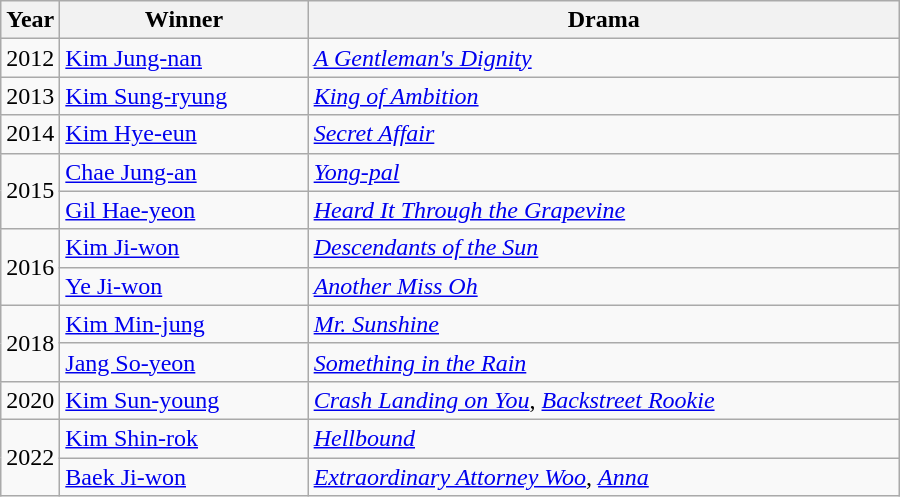<table class="wikitable" style="width:600px">
<tr>
<th width=10>Year</th>
<th>Winner</th>
<th>Drama</th>
</tr>
<tr>
<td>2012</td>
<td><a href='#'>Kim Jung-nan</a></td>
<td><em><a href='#'>A Gentleman's Dignity</a></em></td>
</tr>
<tr>
<td>2013</td>
<td><a href='#'>Kim Sung-ryung</a></td>
<td><em><a href='#'>King of Ambition</a></em></td>
</tr>
<tr>
<td>2014</td>
<td><a href='#'>Kim Hye-eun</a></td>
<td><em><a href='#'>Secret Affair</a></em></td>
</tr>
<tr>
<td rowspan=2>2015</td>
<td><a href='#'>Chae Jung-an</a></td>
<td><em><a href='#'>Yong-pal</a></em></td>
</tr>
<tr>
<td><a href='#'>Gil Hae-yeon</a></td>
<td><em><a href='#'>Heard It Through the Grapevine</a></em></td>
</tr>
<tr>
<td rowspan=2>2016</td>
<td><a href='#'>Kim Ji-won</a></td>
<td><em><a href='#'>Descendants of the Sun</a></em></td>
</tr>
<tr>
<td><a href='#'>Ye Ji-won</a></td>
<td><em><a href='#'>Another Miss Oh</a></em></td>
</tr>
<tr>
<td rowspan=2>2018</td>
<td><a href='#'>Kim Min-jung</a></td>
<td><em><a href='#'>Mr. Sunshine</a></em></td>
</tr>
<tr>
<td><a href='#'>Jang So-yeon</a></td>
<td><em><a href='#'>Something in the Rain</a></em></td>
</tr>
<tr>
<td>2020</td>
<td><a href='#'>Kim Sun-young</a></td>
<td><em><a href='#'>Crash Landing on You</a></em>, <em><a href='#'>Backstreet Rookie</a></em></td>
</tr>
<tr>
<td rowspan=2>2022</td>
<td><a href='#'>Kim Shin-rok</a></td>
<td><em><a href='#'>Hellbound</a></em></td>
</tr>
<tr>
<td><a href='#'>Baek Ji-won</a></td>
<td><em><a href='#'>Extraordinary Attorney Woo</a></em>, <em><a href='#'>Anna</a></em></td>
</tr>
</table>
